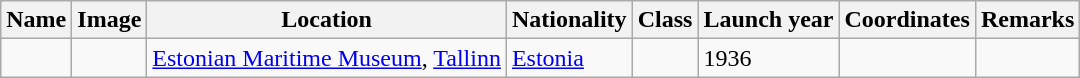<table class="wikitable sortable">
<tr>
<th>Name</th>
<th>Image</th>
<th>Location</th>
<th>Nationality</th>
<th>Class</th>
<th>Launch year</th>
<th>Coordinates</th>
<th>Remarks</th>
</tr>
<tr>
<td></td>
<td></td>
<td><a href='#'>Estonian Maritime Museum</a>, <a href='#'>Tallinn</a></td>
<td> <a href='#'>Estonia</a></td>
<td></td>
<td>1936</td>
<td></td>
<td></td>
</tr>
</table>
